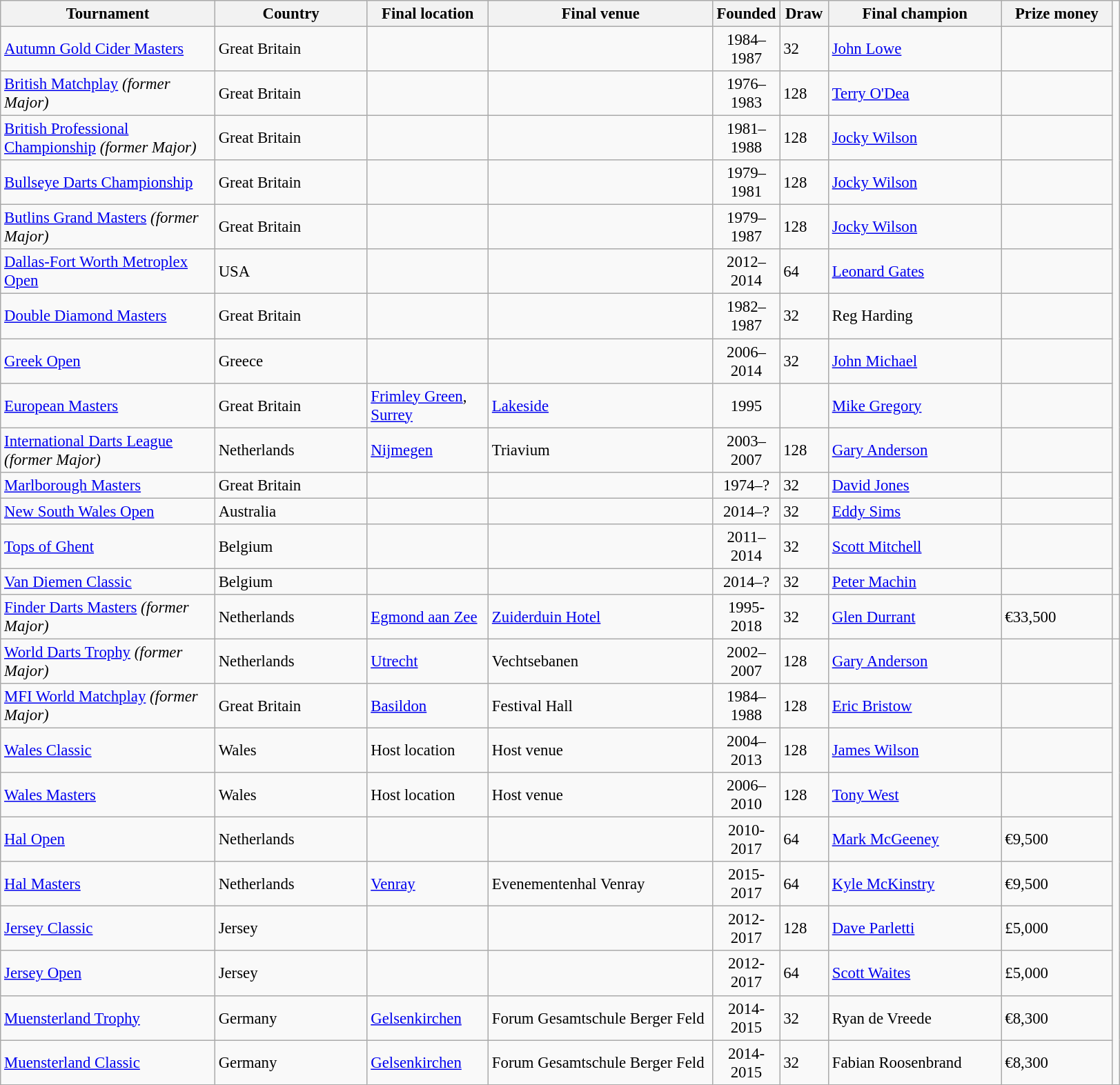<table class="wikitable sortable" style=font-size:95%>
<tr>
<th width=200>Tournament</th>
<th width=140>Country</th>
<th width=110>Final location</th>
<th width=210>Final venue</th>
<th width=50>Founded</th>
<th width=40>Draw</th>
<th width=160>Final champion</th>
<th width=100>Prize money</th>
</tr>
<tr>
<td><a href='#'>Autumn Gold Cider Masters</a></td>
<td> Great Britain</td>
<td></td>
<td></td>
<td align=center>1984–1987</td>
<td>32</td>
<td> <a href='#'>John Lowe</a></td>
<td></td>
</tr>
<tr>
<td><a href='#'>British Matchplay</a> <em>(former Major)</em></td>
<td> Great Britain</td>
<td></td>
<td></td>
<td align=center>1976–1983</td>
<td>128</td>
<td> <a href='#'>Terry O'Dea</a></td>
<td></td>
</tr>
<tr>
<td><a href='#'>British Professional Championship</a> <em>(former Major)</em></td>
<td> Great Britain</td>
<td></td>
<td></td>
<td align=center>1981–1988</td>
<td>128</td>
<td> <a href='#'>Jocky Wilson</a></td>
<td></td>
</tr>
<tr>
<td><a href='#'>Bullseye Darts Championship</a></td>
<td> Great Britain</td>
<td></td>
<td></td>
<td align=center>1979–1981</td>
<td>128</td>
<td> <a href='#'>Jocky Wilson</a></td>
<td></td>
</tr>
<tr>
<td><a href='#'>Butlins Grand Masters</a> <em>(former Major)</em></td>
<td> Great Britain</td>
<td></td>
<td></td>
<td align=center>1979–1987</td>
<td>128</td>
<td> <a href='#'>Jocky Wilson</a></td>
<td></td>
</tr>
<tr>
<td><a href='#'>Dallas-Fort Worth Metroplex Open</a></td>
<td> USA</td>
<td></td>
<td></td>
<td align=center>2012–2014</td>
<td>64</td>
<td> <a href='#'>Leonard Gates</a></td>
<td></td>
</tr>
<tr>
<td><a href='#'>Double Diamond Masters</a></td>
<td> Great Britain</td>
<td></td>
<td></td>
<td align=center>1982–1987</td>
<td>32</td>
<td> Reg Harding</td>
<td></td>
</tr>
<tr>
<td><a href='#'>Greek Open</a></td>
<td> Greece</td>
<td></td>
<td></td>
<td align=center>2006–2014</td>
<td>32</td>
<td> <a href='#'>John Michael</a></td>
<td></td>
</tr>
<tr>
<td><a href='#'>European Masters</a></td>
<td> Great Britain</td>
<td><a href='#'>Frimley Green</a>, <a href='#'>Surrey</a></td>
<td><a href='#'>Lakeside</a></td>
<td align=center>1995</td>
<td></td>
<td> <a href='#'>Mike Gregory</a></td>
<td></td>
</tr>
<tr>
<td><a href='#'>International Darts League</a> <em>(former Major)</em></td>
<td> Netherlands</td>
<td><a href='#'>Nijmegen</a></td>
<td>Triavium</td>
<td align=center>2003–2007</td>
<td>128</td>
<td> <a href='#'>Gary Anderson</a></td>
<td></td>
</tr>
<tr>
<td><a href='#'>Marlborough Masters</a></td>
<td> Great Britain</td>
<td></td>
<td></td>
<td align=center>1974–?</td>
<td>32</td>
<td> <a href='#'>David Jones</a></td>
<td></td>
</tr>
<tr>
<td><a href='#'>New South Wales Open</a></td>
<td> Australia</td>
<td></td>
<td></td>
<td align=center>2014–?</td>
<td>32</td>
<td> <a href='#'>Eddy Sims</a></td>
<td></td>
</tr>
<tr>
<td><a href='#'>Tops of Ghent</a></td>
<td> Belgium</td>
<td></td>
<td></td>
<td align=center>2011–2014</td>
<td>32</td>
<td> <a href='#'>Scott Mitchell</a></td>
<td></td>
</tr>
<tr>
<td><a href='#'>Van Diemen Classic</a></td>
<td> Belgium</td>
<td></td>
<td></td>
<td align=center>2014–?</td>
<td>32</td>
<td> <a href='#'>Peter Machin</a></td>
<td></td>
</tr>
<tr>
<td><a href='#'>Finder Darts Masters</a> <em>(former Major)</em></td>
<td> Netherlands</td>
<td><a href='#'>Egmond aan Zee</a></td>
<td><a href='#'>Zuiderduin Hotel</a></td>
<td align=center>1995-2018</td>
<td>32</td>
<td> <a href='#'>Glen Durrant</a></td>
<td>€33,500</td>
<td></td>
</tr>
<tr>
<td><a href='#'>World Darts Trophy</a> <em>(former Major)</em></td>
<td> Netherlands</td>
<td><a href='#'>Utrecht</a></td>
<td>Vechtsebanen</td>
<td align=center>2002–2007</td>
<td>128</td>
<td> <a href='#'>Gary Anderson</a></td>
<td></td>
</tr>
<tr>
<td><a href='#'>MFI World Matchplay</a> <em>(former Major)</em></td>
<td> Great Britain</td>
<td><a href='#'>Basildon</a></td>
<td>Festival Hall</td>
<td align=center>1984–1988</td>
<td>128</td>
<td> <a href='#'>Eric Bristow</a></td>
<td></td>
</tr>
<tr>
<td><a href='#'>Wales Classic</a></td>
<td> Wales</td>
<td>Host location</td>
<td>Host venue</td>
<td align=center>2004–2013</td>
<td>128</td>
<td> <a href='#'>James Wilson</a></td>
<td></td>
</tr>
<tr>
<td><a href='#'>Wales Masters</a></td>
<td> Wales</td>
<td>Host location</td>
<td>Host venue</td>
<td align=center>2006–2010</td>
<td>128</td>
<td> <a href='#'>Tony West</a></td>
<td></td>
</tr>
<tr>
<td><a href='#'>Hal Open</a></td>
<td> Netherlands</td>
<td></td>
<td></td>
<td align=center>2010-2017</td>
<td>64</td>
<td> <a href='#'>Mark McGeeney</a></td>
<td>€9,500</td>
</tr>
<tr>
<td><a href='#'>Hal Masters</a></td>
<td> Netherlands</td>
<td><a href='#'>Venray</a></td>
<td>Evenementenhal Venray</td>
<td align=center>2015-2017</td>
<td>64</td>
<td> <a href='#'>Kyle McKinstry</a></td>
<td>€9,500</td>
</tr>
<tr>
<td><a href='#'>Jersey Classic</a></td>
<td> Jersey</td>
<td></td>
<td></td>
<td align=center>2012-2017</td>
<td>128</td>
<td> <a href='#'>Dave Parletti</a></td>
<td>£5,000</td>
</tr>
<tr>
<td><a href='#'>Jersey Open</a></td>
<td> Jersey</td>
<td></td>
<td></td>
<td align=center>2012-2017</td>
<td>64</td>
<td> <a href='#'>Scott Waites</a></td>
<td>£5,000</td>
</tr>
<tr>
<td><a href='#'>Muensterland Trophy</a></td>
<td> Germany</td>
<td><a href='#'>Gelsenkirchen</a></td>
<td>Forum Gesamtschule Berger Feld</td>
<td align=center>2014-2015</td>
<td>32</td>
<td> Ryan de Vreede</td>
<td>€8,300</td>
</tr>
<tr>
<td><a href='#'>Muensterland Classic</a></td>
<td> Germany</td>
<td><a href='#'>Gelsenkirchen</a></td>
<td>Forum Gesamtschule Berger Feld</td>
<td align=center>2014-2015</td>
<td>32</td>
<td> Fabian Roosenbrand</td>
<td>€8,300</td>
</tr>
</table>
